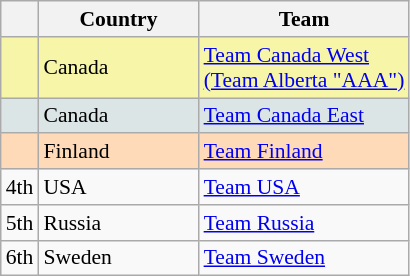<table class="wikitable" style="text-align:center; font-size:90%;">
<tr>
<th width=15></th>
<th width=100>Country</th>
<th>Team</th>
</tr>
<tr>
<td style="background:#f7f6a8;"></td>
<td align=left style="background:#f7f6a8;"> Canada</td>
<td align=left style="background:#f7f6a8;"> <a href='#'>Team Canada West</a><br> <a href='#'>(Team Alberta "AAA")</a></td>
</tr>
<tr>
<td style="background:#dce5e5;"></td>
<td align=left style="background:#dce5e5;"> Canada</td>
<td align=left style="background:#dce5e5;"> <a href='#'>Team Canada East</a></td>
</tr>
<tr>
<td style="background:#ffdab9;"></td>
<td align=left style="background:#ffdab9;"> Finland</td>
<td align=left style="background:#ffdab9;"> <a href='#'>Team Finland</a></td>
</tr>
<tr>
<td>4th</td>
<td align=left> USA</td>
<td align=left> <a href='#'>Team USA</a></td>
</tr>
<tr>
<td>5th</td>
<td align=left> Russia</td>
<td align=left> <a href='#'>Team Russia</a></td>
</tr>
<tr>
<td>6th</td>
<td align=left> Sweden</td>
<td align=left> <a href='#'>Team Sweden</a></td>
</tr>
</table>
